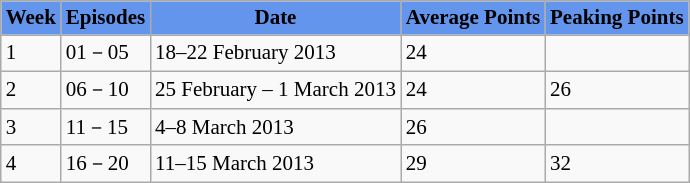<table class="wikitable" style="font-size:14px;">
<tr style="background:cornflowerblue; colour:white" align="center">
<td><strong>Week</strong></td>
<td><strong>Episodes</strong></td>
<td><strong>Date</strong></td>
<td><strong>Average Points</strong></td>
<td><strong>Peaking Points</strong></td>
</tr>
<tr>
<td>1</td>
<td>01－05</td>
<td>18–22 February 2013</td>
<td>24</td>
<td></td>
</tr>
<tr>
<td>2</td>
<td>06－10</td>
<td>25 February – 1 March 2013</td>
<td>24</td>
<td>26</td>
</tr>
<tr>
<td>3</td>
<td>11－15</td>
<td>4–8 March 2013</td>
<td>26</td>
<td></td>
</tr>
<tr>
<td>4</td>
<td>16－20</td>
<td>11–15 March 2013</td>
<td>29</td>
<td>32</td>
</tr>
</table>
